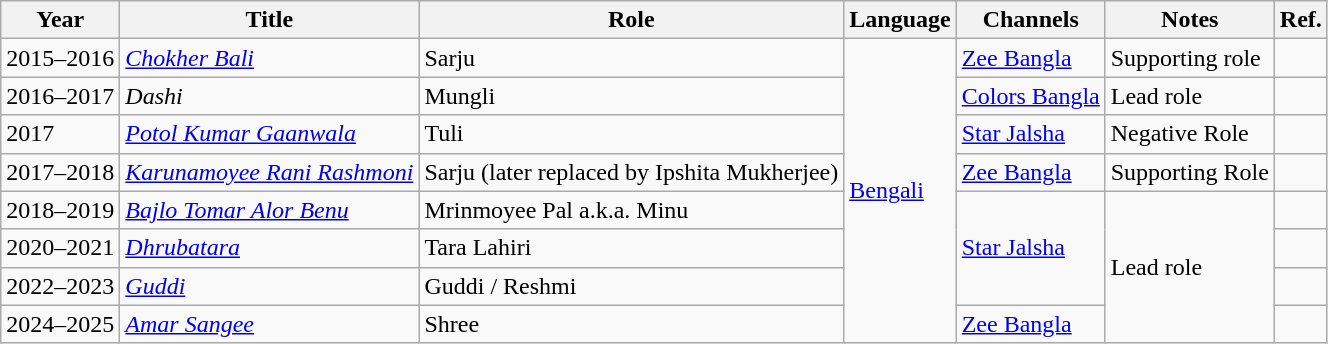<table class="wikitable">
<tr>
<th>Year</th>
<th>Title</th>
<th>Role</th>
<th>Language</th>
<th>Channels</th>
<th>Notes</th>
<th>Ref.</th>
</tr>
<tr>
<td>2015–2016</td>
<td><em><a href='#'>Chokher Bali</a></em></td>
<td>Sarju</td>
<td rowspan="8"><a href='#'>Bengali</a></td>
<td><a href='#'>Zee Bangla</a></td>
<td>Supporting role</td>
<td></td>
</tr>
<tr>
<td>2016–2017</td>
<td><em>Dashi</em></td>
<td>Mungli</td>
<td><a href='#'>Colors Bangla</a></td>
<td>Lead role</td>
<td></td>
</tr>
<tr>
<td>2017</td>
<td><em><a href='#'>Potol Kumar Gaanwala</a></em></td>
<td>Tuli</td>
<td><a href='#'>Star Jalsha</a></td>
<td>Negative Role</td>
<td></td>
</tr>
<tr>
<td>2017–2018</td>
<td><em><a href='#'>Karunamoyee Rani Rashmoni</a></em></td>
<td>Sarju (later replaced by Ipshita Mukherjee)</td>
<td><a href='#'>Zee Bangla</a></td>
<td>Supporting Role</td>
<td></td>
</tr>
<tr>
<td>2018–2019</td>
<td><em><a href='#'>Bajlo Tomar Alor Benu</a></em></td>
<td>Mrinmoyee Pal a.k.a. Minu</td>
<td rowspan="3"><a href='#'>Star Jalsha</a></td>
<td rowspan="4">Lead role</td>
<td></td>
</tr>
<tr>
<td>2020–2021</td>
<td><em><a href='#'>Dhrubatara</a></em></td>
<td>Tara Lahiri</td>
<td></td>
</tr>
<tr>
<td>2022–2023</td>
<td><em><a href='#'>Guddi</a></em></td>
<td>Guddi / Reshmi</td>
<td></td>
</tr>
<tr>
<td>2024–2025</td>
<td><em><a href='#'>Amar Sangee</a></em></td>
<td>Shree</td>
<td><a href='#'>Zee Bangla</a></td>
<td></td>
</tr>
</table>
